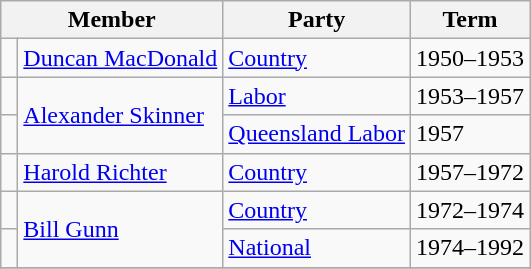<table class="wikitable">
<tr>
<th colspan="2">Member</th>
<th>Party</th>
<th>Term</th>
</tr>
<tr>
<td> </td>
<td><a href='#'>Duncan MacDonald</a></td>
<td><a href='#'>Country</a></td>
<td>1950–1953</td>
</tr>
<tr>
<td></td>
<td rowspan=2><a href='#'>Alexander Skinner</a></td>
<td><a href='#'>Labor</a></td>
<td>1953–1957</td>
</tr>
<tr>
<td></td>
<td><a href='#'>Queensland Labor</a></td>
<td>1957</td>
</tr>
<tr>
<td></td>
<td><a href='#'>Harold Richter</a></td>
<td><a href='#'>Country</a></td>
<td>1957–1972</td>
</tr>
<tr>
<td></td>
<td rowspan=2><a href='#'>Bill Gunn</a></td>
<td><a href='#'>Country</a></td>
<td>1972–1974</td>
</tr>
<tr>
<td></td>
<td><a href='#'>National</a></td>
<td>1974–1992</td>
</tr>
<tr>
</tr>
</table>
